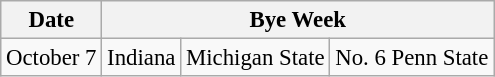<table class="wikitable" style="font-size:95%;">
<tr>
<th>Date</th>
<th colspan="3">Bye Week</th>
</tr>
<tr>
<td>October 7</td>
<td>Indiana</td>
<td>Michigan State</td>
<td>No. 6 Penn State</td>
</tr>
</table>
